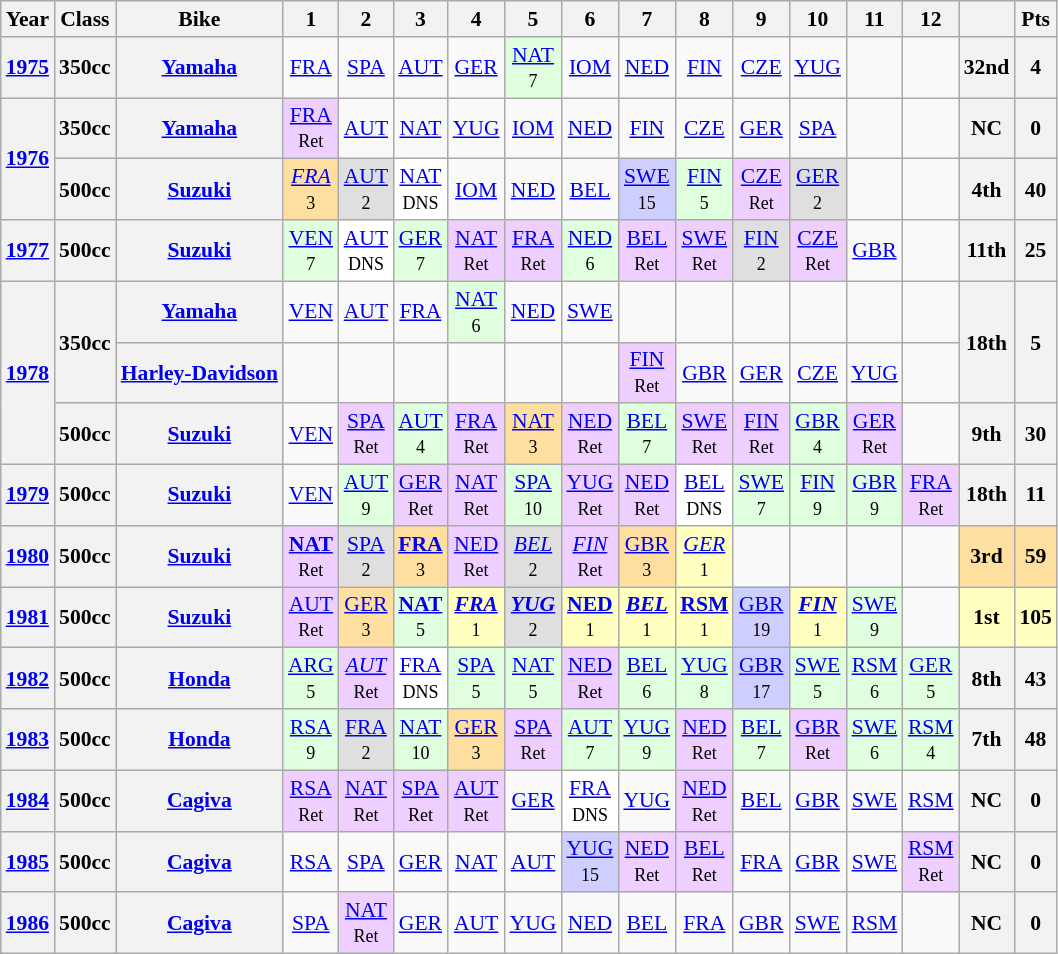<table class="wikitable" style="text-align:center; font-size:90%;">
<tr>
<th>Year</th>
<th>Class</th>
<th>Bike</th>
<th>1</th>
<th>2</th>
<th>3</th>
<th>4</th>
<th>5</th>
<th>6</th>
<th>7</th>
<th>8</th>
<th>9</th>
<th>10</th>
<th>11</th>
<th>12</th>
<th></th>
<th>Pts</th>
</tr>
<tr>
<th><a href='#'>1975</a></th>
<th>350cc</th>
<th><a href='#'>Yamaha</a></th>
<td><a href='#'>FRA</a></td>
<td><a href='#'>SPA</a></td>
<td><a href='#'>AUT</a></td>
<td><a href='#'>GER</a></td>
<td style="background:#DFFFDF;"><a href='#'>NAT</a><br><small>7</small></td>
<td><a href='#'>IOM</a></td>
<td><a href='#'>NED</a></td>
<td><a href='#'>FIN</a></td>
<td><a href='#'>CZE</a></td>
<td><a href='#'>YUG</a></td>
<td></td>
<td></td>
<th>32nd</th>
<th>4</th>
</tr>
<tr>
<th rowspan=2><a href='#'>1976</a></th>
<th>350cc</th>
<th><a href='#'>Yamaha</a></th>
<td style="background:#EFCFFF;"><a href='#'>FRA</a><br><small>Ret</small></td>
<td><a href='#'>AUT</a></td>
<td><a href='#'>NAT</a></td>
<td><a href='#'>YUG</a></td>
<td><a href='#'>IOM</a></td>
<td><a href='#'>NED</a></td>
<td><a href='#'>FIN</a></td>
<td><a href='#'>CZE</a></td>
<td><a href='#'>GER</a></td>
<td><a href='#'>SPA</a></td>
<td></td>
<td></td>
<th>NC</th>
<th>0</th>
</tr>
<tr>
<th>500cc</th>
<th><a href='#'>Suzuki</a></th>
<td style="background:#FFDF9F;"><em><a href='#'>FRA</a></em><br><small>3</small></td>
<td style="background:#DFDFDF;"><a href='#'>AUT</a><br><small>2</small></td>
<td style="background:#FFFFFF;"><a href='#'>NAT</a><br><small>DNS</small></td>
<td><a href='#'>IOM</a></td>
<td><a href='#'>NED</a></td>
<td><a href='#'>BEL</a></td>
<td style="background:#CFCFFF;"><a href='#'>SWE</a><br><small>15</small></td>
<td style="background:#DFFFDF;"><a href='#'>FIN</a><br><small>5</small></td>
<td style="background:#EFCFFF;"><a href='#'>CZE</a><br><small>Ret</small></td>
<td style="background:#DFDFDF;"><a href='#'>GER</a><br><small>2</small></td>
<td></td>
<td></td>
<th>4th</th>
<th>40</th>
</tr>
<tr>
<th><a href='#'>1977</a></th>
<th>500cc</th>
<th><a href='#'>Suzuki</a></th>
<td style="background:#DFFFDF;"><a href='#'>VEN</a><br><small>7</small></td>
<td style="background:#FFFFFF;"><a href='#'>AUT</a><br><small>DNS</small></td>
<td style="background:#DFFFDF;"><a href='#'>GER</a><br><small>7</small></td>
<td style="background:#EFCFFF;"><a href='#'>NAT</a><br><small>Ret</small></td>
<td style="background:#EFCFFF;"><a href='#'>FRA</a><br><small>Ret</small></td>
<td style="background:#DFFFDF;"><a href='#'>NED</a><br><small>6</small></td>
<td style="background:#EFCFFF;"><a href='#'>BEL</a><br><small>Ret</small></td>
<td style="background:#EFCFFF;"><a href='#'>SWE</a><br><small>Ret</small></td>
<td style="background:#DFDFDF;"><a href='#'>FIN</a><br><small>2</small></td>
<td style="background:#EFCFFF;"><a href='#'>CZE</a><br><small>Ret</small></td>
<td><a href='#'>GBR</a></td>
<td></td>
<th>11th</th>
<th>25</th>
</tr>
<tr>
<th rowspan=3><a href='#'>1978</a></th>
<th rowspan=2>350cc</th>
<th><a href='#'>Yamaha</a></th>
<td><a href='#'>VEN</a></td>
<td><a href='#'>AUT</a></td>
<td><a href='#'>FRA</a></td>
<td style="background:#DFFFDF;"><a href='#'>NAT</a><br><small>6</small></td>
<td><a href='#'>NED</a></td>
<td><a href='#'>SWE</a></td>
<td></td>
<td></td>
<td></td>
<td></td>
<td></td>
<td></td>
<th rowspan=2>18th</th>
<th rowspan=2>5</th>
</tr>
<tr>
<th><a href='#'>Harley-Davidson</a></th>
<td></td>
<td></td>
<td></td>
<td></td>
<td></td>
<td></td>
<td style="background:#EFCFFF;"><a href='#'>FIN</a><br><small>Ret</small></td>
<td><a href='#'>GBR</a></td>
<td><a href='#'>GER</a></td>
<td><a href='#'>CZE</a></td>
<td><a href='#'>YUG</a></td>
<td></td>
</tr>
<tr>
<th>500cc</th>
<th><a href='#'>Suzuki</a></th>
<td><a href='#'>VEN</a></td>
<td style="background:#EFCFFF;"><a href='#'>SPA</a><br><small>Ret</small></td>
<td style="background:#DFFFDF;"><a href='#'>AUT</a><br><small>4</small></td>
<td style="background:#EFCFFF;"><a href='#'>FRA</a><br><small>Ret</small></td>
<td style="background:#FFDF9F;"><a href='#'>NAT</a><br><small>3</small></td>
<td style="background:#EFCFFF;"><a href='#'>NED</a><br><small>Ret</small></td>
<td style="background:#DFFFDF;"><a href='#'>BEL</a><br><small>7</small></td>
<td style="background:#EFCFFF;"><a href='#'>SWE</a><br><small>Ret</small></td>
<td style="background:#EFCFFF;"><a href='#'>FIN</a><br><small>Ret</small></td>
<td style="background:#DFFFDF;"><a href='#'>GBR</a><br><small>4</small></td>
<td style="background:#EFCFFF;"><a href='#'>GER</a><br><small>Ret</small></td>
<td></td>
<th>9th</th>
<th>30</th>
</tr>
<tr>
<th><a href='#'>1979</a></th>
<th>500cc</th>
<th><a href='#'>Suzuki</a></th>
<td><a href='#'>VEN</a></td>
<td style="background:#DFFFDF;"><a href='#'>AUT</a><br><small>9</small></td>
<td style="background:#EFCFFF;"><a href='#'>GER</a><br><small>Ret</small></td>
<td style="background:#EFCFFF;"><a href='#'>NAT</a><br><small>Ret</small></td>
<td style="background:#DFFFDF;"><a href='#'>SPA</a><br><small>10</small></td>
<td style="background:#EFCFFF;"><a href='#'>YUG</a><br><small>Ret</small></td>
<td style="background:#EFCFFF;"><a href='#'>NED</a><br><small>Ret</small></td>
<td style="background:#FFFFFF;"><a href='#'>BEL</a><br><small>DNS</small></td>
<td style="background:#DFFFDF;"><a href='#'>SWE</a><br><small>7</small></td>
<td style="background:#DFFFDF;"><a href='#'>FIN</a><br><small>9</small></td>
<td style="background:#DFFFDF;"><a href='#'>GBR</a><br><small>9</small></td>
<td style="background:#EFCFFF;"><a href='#'>FRA</a><br><small>Ret</small></td>
<th>18th</th>
<th>11</th>
</tr>
<tr>
<th><a href='#'>1980</a></th>
<th>500cc</th>
<th><a href='#'>Suzuki</a></th>
<td style="background:#EFCFFF;"><strong><a href='#'>NAT</a></strong><br><small>Ret</small></td>
<td style="background:#DFDFDF;"><a href='#'>SPA</a><br><small>2</small></td>
<td style="background:#FFDF9F;"><strong><a href='#'>FRA</a></strong><br><small>3</small></td>
<td style="background:#EFCFFF;"><a href='#'>NED</a><br><small>Ret</small></td>
<td style="background:#DFDFDF;"><em><a href='#'>BEL</a></em><br><small>2</small></td>
<td style="background:#EFCFFF;"><em><a href='#'>FIN</a></em><br><small>Ret</small></td>
<td style="background:#FFDF9F;"><a href='#'>GBR</a><br><small>3</small></td>
<td style="background:#FFFFBF;"><em><a href='#'>GER</a></em><br><small>1</small></td>
<td></td>
<td></td>
<td></td>
<td></td>
<th style="background:#FFDF9F;">3rd</th>
<th style="background:#FFDF9F;">59</th>
</tr>
<tr>
<th><a href='#'>1981</a></th>
<th>500cc</th>
<th><a href='#'>Suzuki</a></th>
<td style="background:#EFCFFF;"><a href='#'>AUT</a><br><small>Ret</small></td>
<td style="background:#FFDF9F;"><a href='#'>GER</a><br><small>3</small></td>
<td style="background:#DFFFDF;"><strong><a href='#'>NAT</a></strong><br><small>5</small></td>
<td style="background:#FFFFBF;"><strong><em><a href='#'>FRA</a></em></strong><br><small>1</small></td>
<td style="background:#DFDFDF;"><strong><em><a href='#'>YUG</a></em></strong><br><small>2</small></td>
<td style="background:#FFFFBF;"><strong><a href='#'>NED</a></strong><br><small>1</small></td>
<td style="background:#FFFFBF;"><strong><em><a href='#'>BEL</a></em></strong><br><small>1</small></td>
<td style="background:#FFFFBF;"><strong><a href='#'>RSM</a></strong><br><small>1</small></td>
<td style="background:#CFCFFF;"><a href='#'>GBR</a><br><small>19</small></td>
<td style="background:#FFFFBF;"><strong><em><a href='#'>FIN</a></em></strong><br><small>1</small></td>
<td style="background:#DFFFDF;"><a href='#'>SWE</a><br><small>9</small></td>
<td></td>
<th style="background:#FFFFBF;">1st</th>
<th style="background:#FFFFBF;">105</th>
</tr>
<tr>
<th><a href='#'>1982</a></th>
<th>500cc</th>
<th><a href='#'>Honda</a></th>
<td style="background:#DFFFDF;"><a href='#'>ARG</a><br><small>5</small></td>
<td style="background:#EFCFFF;"><em><a href='#'>AUT</a></em><br><small>Ret</small></td>
<td style="background:#FFFFFF;"><a href='#'>FRA</a><br><small>DNS</small></td>
<td style="background:#DFFFDF;"><a href='#'>SPA</a><br><small>5</small></td>
<td style="background:#DFFFDF;"><a href='#'>NAT</a><br><small>5</small></td>
<td style="background:#EFCFFF;"><a href='#'>NED</a><br><small>Ret</small></td>
<td style="background:#DFFFDF;"><a href='#'>BEL</a><br><small>6</small></td>
<td style="background:#DFFFDF;"><a href='#'>YUG</a><br><small>8</small></td>
<td style="background:#CFCFFF;"><a href='#'>GBR</a><br><small>17</small></td>
<td style="background:#DFFFDF;"><a href='#'>SWE</a><br><small>5</small></td>
<td style="background:#DFFFDF;"><a href='#'>RSM</a><br><small>6</small></td>
<td style="background:#DFFFDF;"><a href='#'>GER</a><br><small>5</small></td>
<th>8th</th>
<th>43</th>
</tr>
<tr>
<th><a href='#'>1983</a></th>
<th>500cc</th>
<th><a href='#'>Honda</a></th>
<td style="background:#DFFFDF;"><a href='#'>RSA</a><br><small>9</small></td>
<td style="background:#DFDFDF;"><a href='#'>FRA</a><br><small>2</small></td>
<td style="background:#DFFFDF;"><a href='#'>NAT</a><br><small>10</small></td>
<td style="background:#FFDF9F;"><a href='#'>GER</a><br><small>3</small></td>
<td style="background:#EFCFFF;"><a href='#'>SPA</a><br><small>Ret</small></td>
<td style="background:#DFFFDF;"><a href='#'>AUT</a><br><small>7</small></td>
<td style="background:#DFFFDF;"><a href='#'>YUG</a><br><small>9</small></td>
<td style="background:#EFCFFF;"><a href='#'>NED</a><br><small>Ret</small></td>
<td style="background:#DFFFDF;"><a href='#'>BEL</a><br><small>7</small></td>
<td style="background:#EFCFFF;"><a href='#'>GBR</a><br><small>Ret</small></td>
<td style="background:#DFFFDF;"><a href='#'>SWE</a><br><small>6</small></td>
<td style="background:#DFFFDF;"><a href='#'>RSM</a><br><small>4</small></td>
<th>7th</th>
<th>48</th>
</tr>
<tr>
<th><a href='#'>1984</a></th>
<th>500cc</th>
<th><a href='#'>Cagiva</a></th>
<td style="background:#EFCFFF;"><a href='#'>RSA</a><br><small>Ret</small></td>
<td style="background:#EFCFFF;"><a href='#'>NAT</a><br><small>Ret</small></td>
<td style="background:#EFCFFF;"><a href='#'>SPA</a><br><small>Ret</small></td>
<td style="background:#EFCFFF;"><a href='#'>AUT</a><br><small>Ret</small></td>
<td><a href='#'>GER</a></td>
<td style="background:#FFFFFF;"><a href='#'>FRA</a><br><small>DNS</small></td>
<td><a href='#'>YUG</a></td>
<td style="background:#EFCFFF;"><a href='#'>NED</a><br><small>Ret</small></td>
<td><a href='#'>BEL</a></td>
<td><a href='#'>GBR</a></td>
<td><a href='#'>SWE</a></td>
<td><a href='#'>RSM</a></td>
<th>NC</th>
<th>0</th>
</tr>
<tr>
<th><a href='#'>1985</a></th>
<th>500cc</th>
<th><a href='#'>Cagiva</a></th>
<td><a href='#'>RSA</a></td>
<td><a href='#'>SPA</a></td>
<td><a href='#'>GER</a></td>
<td><a href='#'>NAT</a></td>
<td><a href='#'>AUT</a></td>
<td style="background:#CFCFFF;"><a href='#'>YUG</a><br><small>15</small></td>
<td style="background:#EFCFFF;"><a href='#'>NED</a><br><small>Ret</small></td>
<td style="background:#EFCFFF;"><a href='#'>BEL</a><br><small>Ret</small></td>
<td><a href='#'>FRA</a></td>
<td><a href='#'>GBR</a></td>
<td><a href='#'>SWE</a></td>
<td style="background:#EFCFFF;"><a href='#'>RSM</a><br><small>Ret</small></td>
<th>NC</th>
<th>0</th>
</tr>
<tr>
<th><a href='#'>1986</a></th>
<th>500cc</th>
<th><a href='#'>Cagiva</a></th>
<td><a href='#'>SPA</a></td>
<td style="background:#EFCFFF;"><a href='#'>NAT</a><br><small>Ret</small></td>
<td><a href='#'>GER</a></td>
<td><a href='#'>AUT</a></td>
<td><a href='#'>YUG</a></td>
<td><a href='#'>NED</a></td>
<td><a href='#'>BEL</a></td>
<td><a href='#'>FRA</a></td>
<td><a href='#'>GBR</a></td>
<td><a href='#'>SWE</a></td>
<td><a href='#'>RSM</a></td>
<td></td>
<th>NC</th>
<th>0</th>
</tr>
</table>
